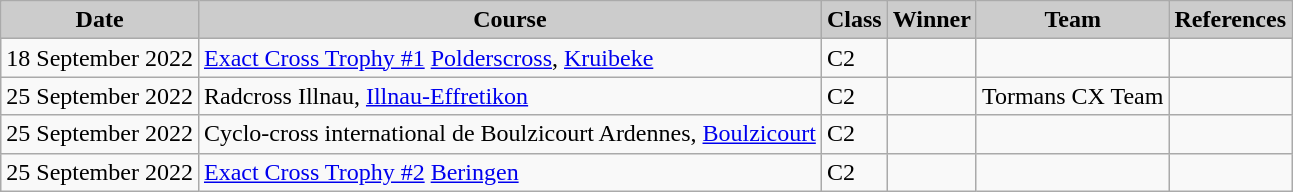<table class="wikitable sortable alternance ">
<tr>
<th scope="col" style="background-color:#CCCCCC;">Date</th>
<th scope="col" style="background-color:#CCCCCC;">Course</th>
<th scope="col" style="background-color:#CCCCCC;">Class</th>
<th scope="col" style="background-color:#CCCCCC;">Winner</th>
<th scope="col" style="background-color:#CCCCCC;">Team</th>
<th scope="col" style="background-color:#CCCCCC;">References</th>
</tr>
<tr>
<td>18 September 2022</td>
<td> <a href='#'>Exact Cross Trophy #1</a> <a href='#'>Polderscross</a>, <a href='#'>Kruibeke</a></td>
<td>C2</td>
<td></td>
<td></td>
<td></td>
</tr>
<tr>
<td>25 September 2022</td>
<td> Radcross Illnau, <a href='#'>Illnau-Effretikon</a></td>
<td>C2</td>
<td></td>
<td>Tormans CX Team</td>
<td></td>
</tr>
<tr>
<td>25 September 2022</td>
<td> Cyclo-cross international de Boulzicourt Ardennes, <a href='#'>Boulzicourt</a></td>
<td>C2</td>
<td></td>
<td></td>
<td></td>
</tr>
<tr>
<td>25 September 2022</td>
<td> <a href='#'>Exact Cross Trophy #2</a> <a href='#'>Beringen</a></td>
<td>C2</td>
<td></td>
<td></td>
<td></td>
</tr>
</table>
